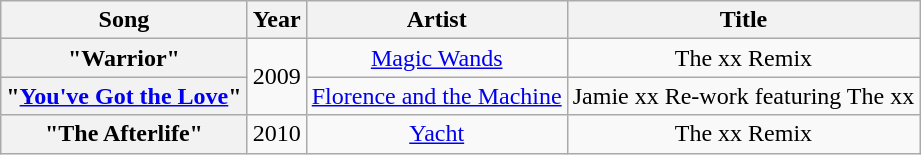<table class="wikitable plainrowheaders" style="text-align:center">
<tr>
<th scope="col">Song</th>
<th scope="col">Year</th>
<th scope="col">Artist</th>
<th scope="col">Title</th>
</tr>
<tr>
<th scope="row">"Warrior"</th>
<td rowspan="2">2009</td>
<td><a href='#'>Magic Wands</a></td>
<td>The xx Remix</td>
</tr>
<tr>
<th scope="row">"<a href='#'>You've Got the Love</a>"</th>
<td><a href='#'>Florence and the Machine</a></td>
<td>Jamie xx Re-work featuring The xx</td>
</tr>
<tr>
<th scope="row">"The Afterlife"</th>
<td>2010</td>
<td><a href='#'>Yacht</a></td>
<td>The xx Remix</td>
</tr>
</table>
